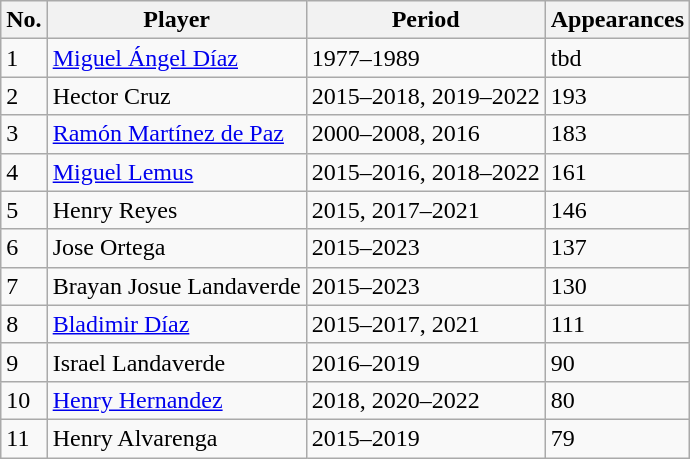<table class="wikitable">
<tr>
<th>No.</th>
<th>Player</th>
<th>Period</th>
<th>Appearances</th>
</tr>
<tr>
<td>1</td>
<td> <a href='#'>Miguel Ángel Díaz</a></td>
<td>1977–1989</td>
<td>tbd</td>
</tr>
<tr>
<td>2</td>
<td> Hector Cruz</td>
<td>2015–2018, 2019–2022</td>
<td>193</td>
</tr>
<tr>
<td>3</td>
<td> <a href='#'>Ramón Martínez de Paz</a></td>
<td>2000–2008, 2016</td>
<td>183</td>
</tr>
<tr>
<td>4</td>
<td> <a href='#'>Miguel Lemus</a></td>
<td>2015–2016, 2018–2022</td>
<td>161</td>
</tr>
<tr>
<td>5</td>
<td> Henry Reyes</td>
<td>2015, 2017–2021</td>
<td>146</td>
</tr>
<tr>
<td>6</td>
<td> Jose Ortega</td>
<td>2015–2023</td>
<td>137</td>
</tr>
<tr>
<td>7</td>
<td> Brayan Josue Landaverde</td>
<td>2015–2023</td>
<td>130</td>
</tr>
<tr>
<td>8</td>
<td> <a href='#'>Bladimir Díaz</a></td>
<td>2015–2017, 2021</td>
<td>111</td>
</tr>
<tr>
<td>9</td>
<td> Israel Landaverde</td>
<td>2016–2019</td>
<td>90</td>
</tr>
<tr>
<td>10</td>
<td> <a href='#'>Henry Hernandez</a></td>
<td>2018, 2020–2022</td>
<td>80</td>
</tr>
<tr>
<td>11</td>
<td> Henry Alvarenga</td>
<td>2015–2019</td>
<td>79</td>
</tr>
</table>
